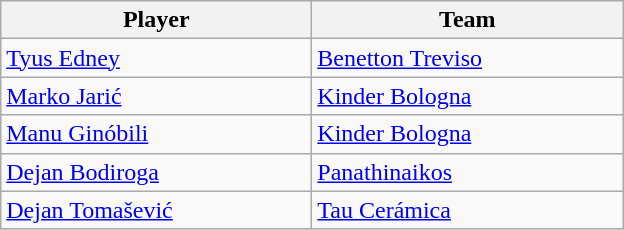<table class="wikitable" style="text-align: left">
<tr>
<th style="width:200px;">Player</th>
<th style="width:200px;">Team</th>
</tr>
<tr>
<td> <a href='#'>Tyus Edney</a></td>
<td> <a href='#'>Benetton Treviso</a></td>
</tr>
<tr>
<td> <a href='#'>Marko Jarić</a></td>
<td> <a href='#'>Kinder Bologna</a></td>
</tr>
<tr>
<td> <a href='#'>Manu Ginóbili</a></td>
<td> <a href='#'>Kinder Bologna</a></td>
</tr>
<tr>
<td> <a href='#'>Dejan Bodiroga</a></td>
<td> <a href='#'>Panathinaikos</a></td>
</tr>
<tr>
<td> <a href='#'>Dejan Tomašević</a></td>
<td> <a href='#'>Tau Cerámica</a></td>
</tr>
</table>
